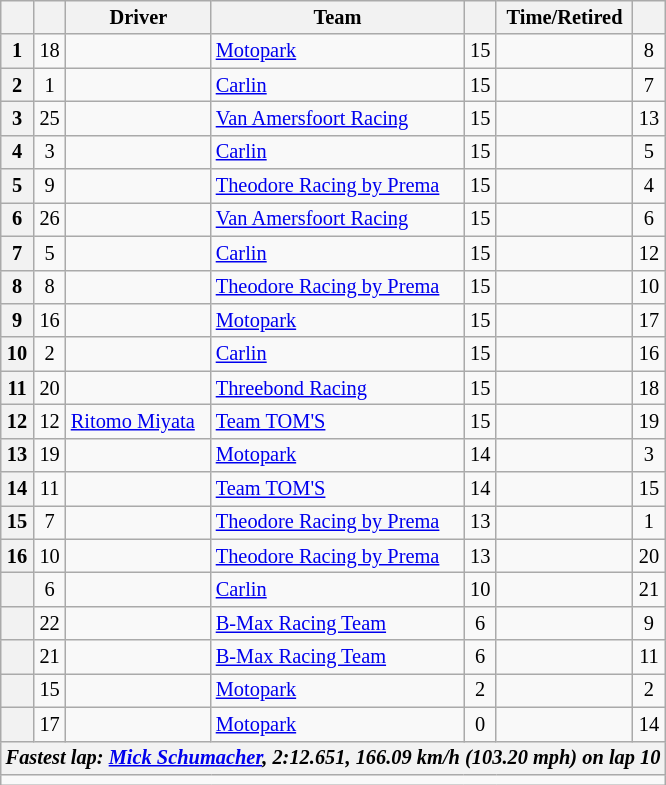<table class="wikitable sortable" style="font-size:85%;">
<tr>
<th scope="col"></th>
<th scope="col"></th>
<th scope="col">Driver</th>
<th scope="col">Team</th>
<th scope="col"></th>
<th scope="col">Time/Retired</th>
<th scope="col"></th>
</tr>
<tr>
<th scope="row">1</th>
<td align=center>18</td>
<td> </td>
<td><a href='#'>Motopark</a></td>
<td align="center">15</td>
<td align="center"></td>
<td align="center">8</td>
</tr>
<tr>
<th scope="row">2</th>
<td align=center>1</td>
<td> </td>
<td><a href='#'>Carlin</a></td>
<td align="center">15</td>
<td align="center"></td>
<td align="center">7</td>
</tr>
<tr>
<th scope="row">3</th>
<td align=center>25</td>
<td> </td>
<td><a href='#'>Van Amersfoort Racing</a></td>
<td align="center">15</td>
<td align="center"></td>
<td align="center">13</td>
</tr>
<tr>
<th scope="row">4</th>
<td align=center>3</td>
<td> </td>
<td><a href='#'>Carlin</a></td>
<td align="center">15</td>
<td align="center"></td>
<td align="center">5</td>
</tr>
<tr>
<th scope="row">5</th>
<td align=center>9</td>
<td> </td>
<td><a href='#'>Theodore Racing by Prema</a></td>
<td align="center">15</td>
<td align="center"></td>
<td align="center">4</td>
</tr>
<tr>
<th scope="row">6</th>
<td align=center>26</td>
<td> </td>
<td><a href='#'>Van Amersfoort Racing</a></td>
<td align="center">15</td>
<td align="center"></td>
<td align="center">6</td>
</tr>
<tr>
<th scope="row">7</th>
<td align=center>5</td>
<td> </td>
<td><a href='#'>Carlin</a></td>
<td align="center">15</td>
<td align="center"></td>
<td align="center">12</td>
</tr>
<tr>
<th scope="row">8</th>
<td align=center>8</td>
<td> </td>
<td><a href='#'>Theodore Racing by Prema</a></td>
<td align="center">15</td>
<td align="center"></td>
<td align="center">10</td>
</tr>
<tr>
<th scope="row">9</th>
<td align=center>16</td>
<td> </td>
<td><a href='#'>Motopark</a></td>
<td align="center">15</td>
<td align="center"></td>
<td align="center">17</td>
</tr>
<tr>
<th scope="row">10</th>
<td align=center>2</td>
<td> </td>
<td><a href='#'>Carlin</a></td>
<td align="center">15</td>
<td align="center"></td>
<td align="center">16</td>
</tr>
<tr>
<th scope="row">11</th>
<td align=center>20</td>
<td> </td>
<td><a href='#'>Threebond Racing</a></td>
<td align="center">15</td>
<td align="center"></td>
<td align="center">18</td>
</tr>
<tr>
<th scope="row">12</th>
<td align=center>12</td>
<td> <a href='#'>Ritomo Miyata</a></td>
<td><a href='#'>Team TOM'S</a></td>
<td align="center">15</td>
<td align="center"></td>
<td align="center">19</td>
</tr>
<tr>
<th scope="row">13</th>
<td align=center>19</td>
<td> </td>
<td><a href='#'>Motopark</a></td>
<td align="center">14</td>
<td align="center"></td>
<td align="center">3</td>
</tr>
<tr>
<th scope="row">14</th>
<td align=center>11</td>
<td> </td>
<td><a href='#'>Team TOM'S</a></td>
<td align="center">14</td>
<td align="center"></td>
<td align="center">15</td>
</tr>
<tr>
<th scope="row">15</th>
<td align=center>7</td>
<td> </td>
<td><a href='#'>Theodore Racing by Prema</a></td>
<td align="center">13</td>
<td align="center"></td>
<td align="center">1</td>
</tr>
<tr>
<th scope="row">16</th>
<td align=center>10</td>
<td> </td>
<td><a href='#'>Theodore Racing by Prema</a></td>
<td align="center">13</td>
<td align="center"></td>
<td align="center">20</td>
</tr>
<tr>
<th scope="row"></th>
<td align=center>6</td>
<td> </td>
<td><a href='#'>Carlin</a></td>
<td align="center">10</td>
<td align="center"></td>
<td align="center">21</td>
</tr>
<tr>
<th scope="row"></th>
<td align=center>22</td>
<td> </td>
<td><a href='#'>B-Max Racing Team</a></td>
<td align="center">6</td>
<td align="center"></td>
<td align="center">9</td>
</tr>
<tr>
<th scope="row"></th>
<td align=center>21</td>
<td> </td>
<td><a href='#'>B-Max Racing Team</a></td>
<td align="center">6</td>
<td align="center"></td>
<td align="center">11</td>
</tr>
<tr>
<th scope="row"></th>
<td align=center>15</td>
<td> </td>
<td><a href='#'>Motopark</a></td>
<td align="center">2</td>
<td align="center"></td>
<td align="center">2</td>
</tr>
<tr>
<th scope="row"></th>
<td align=center>17</td>
<td> </td>
<td><a href='#'>Motopark</a></td>
<td align="center">0</td>
<td align="center"></td>
<td align="center">14</td>
</tr>
<tr class="sortbottom">
<th colspan="7"><em>Fastest lap: <a href='#'>Mick Schumacher</a>, 2:12.651, 166.09 km/h (103.20 mph) on lap 10</em></th>
</tr>
<tr class="sortbottom">
<td colspan=10></td>
</tr>
</table>
